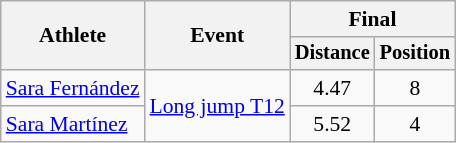<table class=wikitable style="font-size:90%">
<tr>
<th rowspan="2">Athlete</th>
<th rowspan="2">Event</th>
<th colspan="2">Final</th>
</tr>
<tr style="font-size:95%">
<th>Distance</th>
<th>Position</th>
</tr>
<tr align=center>
<td align=left><a href='#'>Sara Fernández</a></td>
<td align=left rowspan=2><a href='#'>Long jump T12</a></td>
<td>4.47</td>
<td>8</td>
</tr>
<tr align=center>
<td align=left><a href='#'>Sara Martínez</a></td>
<td>5.52</td>
<td>4</td>
</tr>
</table>
